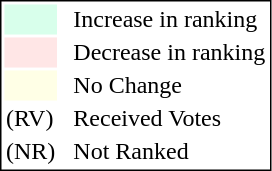<table style="border:1px solid black;">
<tr>
<td style="background:#D8FFEB; width:20px;"></td>
<td> </td>
<td>Increase in ranking</td>
</tr>
<tr>
<td style="background:#FFE6E6; width:20px;"></td>
<td> </td>
<td>Decrease in ranking</td>
</tr>
<tr>
<td style="background:#FFFFE6; width:20px;"></td>
<td> </td>
<td>No Change</td>
</tr>
<tr>
<td>(RV)</td>
<td> </td>
<td>Received Votes</td>
</tr>
<tr>
<td>(NR)</td>
<td> </td>
<td>Not Ranked</td>
</tr>
</table>
